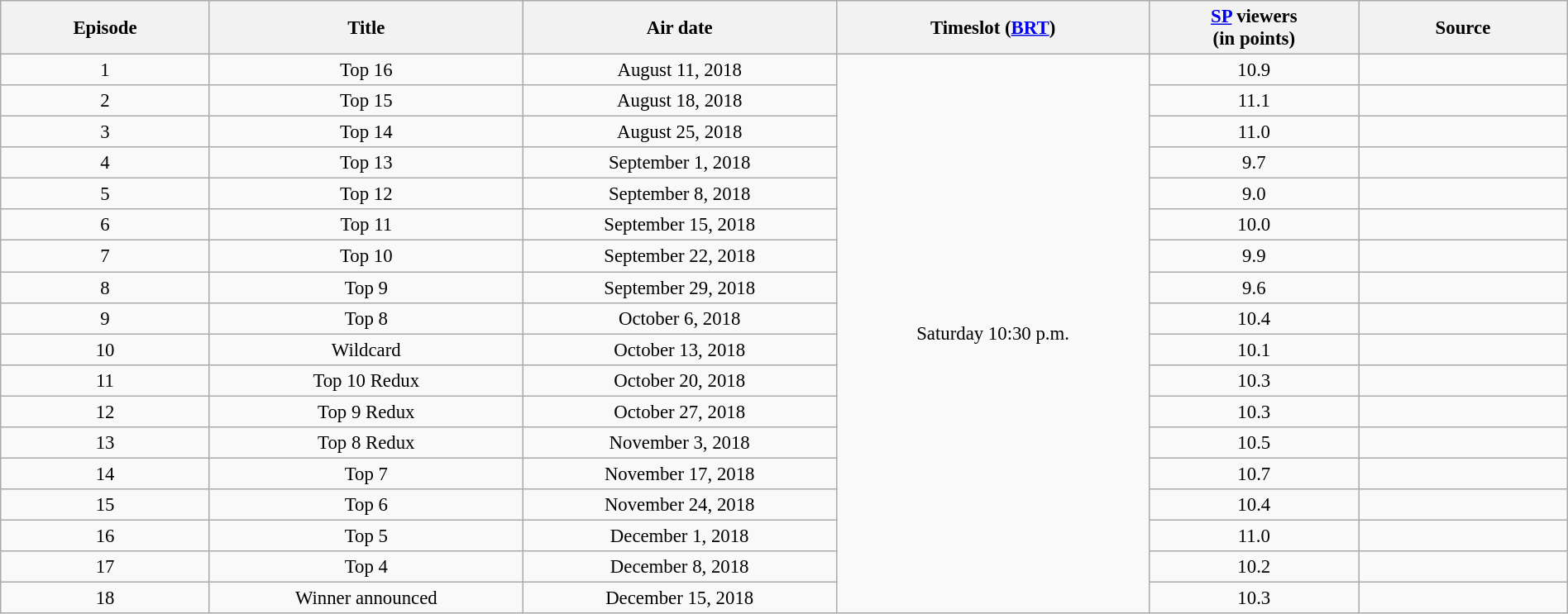<table class="wikitable sortable" style="text-align:center; font-size:95%; width: 100%">
<tr>
<th width="05.0%">Episode</th>
<th width="07.5%">Title</th>
<th width="07.5%">Air date</th>
<th width="07.5%">Timeslot (<a href='#'>BRT</a>)</th>
<th width="05.0%"><a href='#'>SP</a> viewers<br>(in points)</th>
<th width="05.0%">Source</th>
</tr>
<tr>
<td>1</td>
<td>Top 16</td>
<td>August 11, 2018</td>
<td rowspan=18>Saturday 10:30 p.m.</td>
<td>10.9</td>
<td></td>
</tr>
<tr>
<td>2</td>
<td>Top 15</td>
<td>August 18, 2018</td>
<td>11.1</td>
<td></td>
</tr>
<tr>
<td>3</td>
<td>Top 14</td>
<td>August 25, 2018</td>
<td>11.0</td>
<td></td>
</tr>
<tr>
<td>4</td>
<td>Top 13</td>
<td>September 1, 2018</td>
<td>9.7</td>
<td></td>
</tr>
<tr>
<td>5</td>
<td>Top 12</td>
<td>September 8, 2018</td>
<td>9.0</td>
<td></td>
</tr>
<tr>
<td>6</td>
<td>Top 11</td>
<td>September 15, 2018</td>
<td>10.0</td>
<td></td>
</tr>
<tr>
<td>7</td>
<td>Top 10</td>
<td>September 22, 2018</td>
<td>9.9</td>
<td></td>
</tr>
<tr>
<td>8</td>
<td>Top 9</td>
<td>September 29, 2018</td>
<td>9.6</td>
<td></td>
</tr>
<tr>
<td>9</td>
<td>Top 8</td>
<td>October 6, 2018</td>
<td>10.4</td>
<td></td>
</tr>
<tr>
<td>10</td>
<td>Wildcard</td>
<td>October 13, 2018</td>
<td>10.1</td>
<td></td>
</tr>
<tr>
<td>11</td>
<td>Top 10 Redux</td>
<td>October 20, 2018</td>
<td>10.3</td>
<td></td>
</tr>
<tr>
<td>12</td>
<td>Top 9 Redux</td>
<td>October 27, 2018</td>
<td>10.3</td>
<td></td>
</tr>
<tr>
<td>13</td>
<td>Top 8 Redux</td>
<td>November 3, 2018</td>
<td>10.5</td>
<td></td>
</tr>
<tr>
<td>14</td>
<td>Top 7</td>
<td>November 17, 2018</td>
<td>10.7</td>
<td></td>
</tr>
<tr>
<td>15</td>
<td>Top 6</td>
<td>November 24, 2018</td>
<td>10.4</td>
<td></td>
</tr>
<tr>
<td>16</td>
<td>Top 5</td>
<td>December 1, 2018</td>
<td>11.0</td>
<td></td>
</tr>
<tr>
<td>17</td>
<td>Top 4</td>
<td>December 8, 2018</td>
<td>10.2</td>
<td></td>
</tr>
<tr>
<td>18</td>
<td>Winner announced</td>
<td>December 15, 2018</td>
<td>10.3</td>
<td></td>
</tr>
</table>
